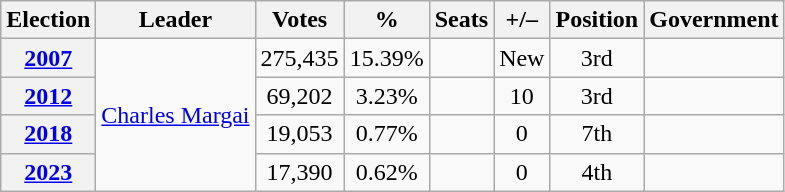<table class="wikitable" style="text-align:center">
<tr>
<th>Election</th>
<th>Leader</th>
<th>Votes</th>
<th>%</th>
<th>Seats</th>
<th>+/–</th>
<th><strong>Position</strong></th>
<th>Government</th>
</tr>
<tr>
<th><a href='#'>2007</a></th>
<td rowspan=4><a href='#'>Charles Margai</a></td>
<td>275,435</td>
<td>15.39%</td>
<td></td>
<td>New</td>
<td> 3rd</td>
<td></td>
</tr>
<tr>
<th><a href='#'>2012</a></th>
<td>69,202</td>
<td>3.23%</td>
<td></td>
<td> 10</td>
<td> 3rd</td>
<td></td>
</tr>
<tr>
<th><a href='#'>2018</a></th>
<td>19,053</td>
<td>0.77%</td>
<td></td>
<td> 0</td>
<td> 7th</td>
<td></td>
</tr>
<tr>
<th><a href='#'>2023</a></th>
<td>17,390</td>
<td>0.62%</td>
<td></td>
<td> 0</td>
<td> 4th</td>
<td></td>
</tr>
</table>
